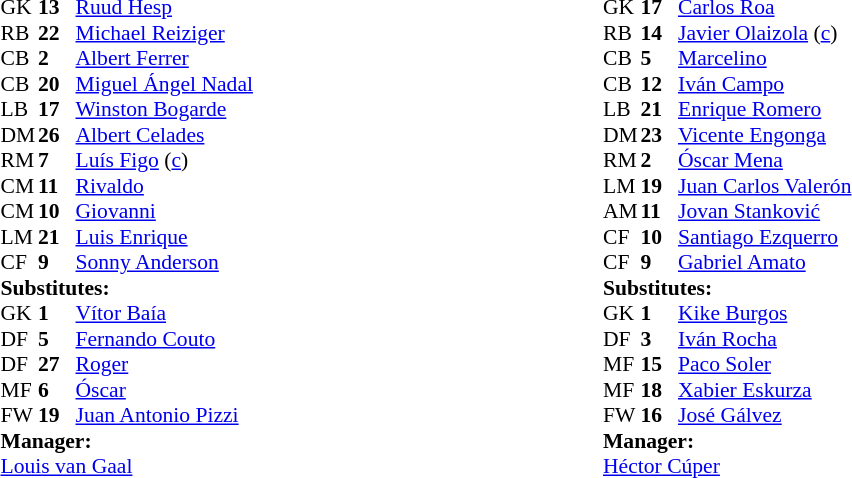<table width="100%">
<tr>
<td valign="top" width="50%"><br><table style="font-size: 90%" cellspacing="0" cellpadding="0" align=center>
<tr>
<td colspan="4"></td>
</tr>
<tr>
<th width="25"></th>
<th width="25"></th>
</tr>
<tr>
<td>GK</td>
<td><strong>13</strong></td>
<td> <a href='#'>Ruud Hesp</a></td>
</tr>
<tr>
<td>RB</td>
<td><strong>22</strong></td>
<td> <a href='#'>Michael Reiziger</a></td>
</tr>
<tr>
<td>CB</td>
<td><strong>2</strong></td>
<td> <a href='#'>Albert Ferrer</a></td>
<td></td>
<td></td>
</tr>
<tr>
<td>CB</td>
<td><strong>20</strong></td>
<td> <a href='#'>Miguel Ángel Nadal</a></td>
<td></td>
</tr>
<tr>
<td>LB</td>
<td><strong>17</strong></td>
<td> <a href='#'>Winston Bogarde</a></td>
</tr>
<tr>
<td>DM</td>
<td><strong>26</strong></td>
<td> <a href='#'>Albert Celades</a></td>
</tr>
<tr>
<td>RM</td>
<td><strong>7</strong></td>
<td> <a href='#'>Luís Figo</a> (<a href='#'>c</a>)</td>
<td></td>
</tr>
<tr>
<td>CM</td>
<td><strong>11</strong></td>
<td> <a href='#'>Rivaldo</a></td>
<td></td>
</tr>
<tr>
<td>CM</td>
<td><strong>10</strong></td>
<td> <a href='#'>Giovanni</a></td>
</tr>
<tr>
<td>LM</td>
<td><strong>21</strong></td>
<td> <a href='#'>Luis Enrique</a></td>
<td></td>
<td></td>
</tr>
<tr>
<td>CF</td>
<td><strong>9</strong></td>
<td> <a href='#'>Sonny Anderson</a></td>
<td></td>
<td></td>
</tr>
<tr>
<td colspan=4><strong>Substitutes:</strong></td>
</tr>
<tr>
<td>GK</td>
<td><strong>1</strong></td>
<td> <a href='#'>Vítor Baía</a></td>
</tr>
<tr>
<td>DF</td>
<td><strong>5</strong></td>
<td> <a href='#'>Fernando Couto</a></td>
</tr>
<tr>
<td>DF</td>
<td><strong>27</strong></td>
<td> <a href='#'>Roger</a></td>
<td></td>
<td></td>
</tr>
<tr>
<td>MF</td>
<td><strong>6</strong></td>
<td> <a href='#'>Óscar</a></td>
<td></td>
<td></td>
</tr>
<tr>
<td>FW</td>
<td><strong>19</strong></td>
<td> <a href='#'>Juan Antonio Pizzi</a></td>
<td></td>
<td></td>
</tr>
<tr>
<td colspan=4><strong>Manager:</strong></td>
</tr>
<tr>
<td colspan="4"> <a href='#'>Louis van Gaal</a></td>
</tr>
<tr>
</tr>
</table>
</td>
<td valign="top" width="50%"><br><table style="font-size: 90%" cellspacing="0" cellpadding="0">
<tr>
<td colspan="4"></td>
</tr>
<tr>
<th width="25"></th>
<th width="25"></th>
</tr>
<tr>
<td>GK</td>
<td><strong>17</strong></td>
<td> <a href='#'>Carlos Roa</a></td>
</tr>
<tr>
<td>RB</td>
<td><strong>14</strong></td>
<td> <a href='#'>Javier Olaizola</a> (<a href='#'>c</a>)</td>
</tr>
<tr>
<td>CB</td>
<td><strong>5</strong></td>
<td> <a href='#'>Marcelino</a></td>
<td></td>
</tr>
<tr>
<td>CB</td>
<td><strong>12</strong></td>
<td> <a href='#'>Iván Campo</a></td>
<td></td>
</tr>
<tr>
<td>LB</td>
<td><strong>21</strong></td>
<td> <a href='#'>Enrique Romero</a></td>
<td></td>
</tr>
<tr>
<td>DM</td>
<td><strong>23</strong></td>
<td> <a href='#'>Vicente Engonga</a></td>
<td></td>
<td></td>
</tr>
<tr>
<td>RM</td>
<td><strong>2</strong></td>
<td> <a href='#'>Óscar Mena</a></td>
<td></td>
</tr>
<tr>
<td>LM</td>
<td><strong>19</strong></td>
<td> <a href='#'>Juan Carlos Valerón</a></td>
<td></td>
<td></td>
</tr>
<tr>
<td>AM</td>
<td><strong>11</strong></td>
<td> <a href='#'>Jovan Stanković</a></td>
</tr>
<tr>
<td>CF</td>
<td><strong>10</strong></td>
<td> <a href='#'>Santiago Ezquerro</a></td>
<td></td>
<td></td>
</tr>
<tr>
<td>CF</td>
<td><strong>9</strong></td>
<td> <a href='#'>Gabriel Amato</a></td>
</tr>
<tr>
<td colspan=4><strong>Substitutes:</strong></td>
</tr>
<tr>
<td>GK</td>
<td><strong>1</strong></td>
<td> <a href='#'>Kike Burgos</a></td>
</tr>
<tr>
<td>DF</td>
<td><strong>3</strong></td>
<td> <a href='#'>Iván Rocha</a></td>
<td></td>
<td></td>
</tr>
<tr>
<td>MF</td>
<td><strong>15</strong></td>
<td> <a href='#'>Paco Soler</a></td>
<td></td>
<td></td>
</tr>
<tr>
<td>MF</td>
<td><strong>18</strong></td>
<td> <a href='#'>Xabier Eskurza</a></td>
<td></td>
<td></td>
</tr>
<tr>
<td>FW</td>
<td><strong>16</strong></td>
<td> <a href='#'>José Gálvez</a></td>
</tr>
<tr>
<td colspan=4><strong>Manager:</strong></td>
</tr>
<tr>
<td colspan="4"> <a href='#'>Héctor Cúper</a></td>
</tr>
</table>
</td>
</tr>
</table>
